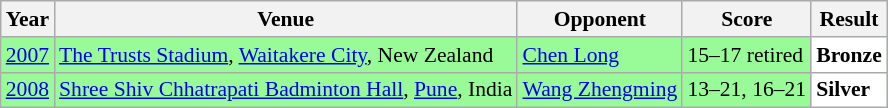<table class="sortable wikitable" style="font-size: 90%;">
<tr>
<th>Year</th>
<th>Venue</th>
<th>Opponent</th>
<th>Score</th>
<th>Result</th>
</tr>
<tr style="background:#98FB98">
<td align="center"><a href='#'>2007</a></td>
<td align="left"><a href='#'>The Trusts Stadium</a>, <a href='#'>Waitakere City</a>, New Zealand</td>
<td align="left"> <a href='#'>Chen Long</a></td>
<td align="left">15–17 retired</td>
<td style="text-align:left; background:white"> <strong>Bronze</strong></td>
</tr>
<tr style="background:#98FB98">
<td align="center"><a href='#'>2008</a></td>
<td align="left"><a href='#'>Shree Shiv Chhatrapati Badminton Hall</a>, <a href='#'>Pune</a>, India</td>
<td align="left"> <a href='#'>Wang Zhengming</a></td>
<td align="left">13–21, 16–21</td>
<td style="text-align:left; background:white"> <strong>Silver</strong></td>
</tr>
</table>
